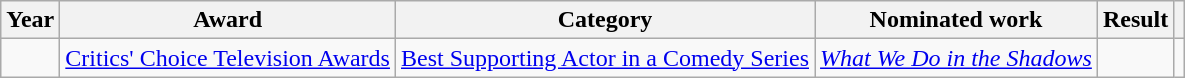<table class="wikitable sortable">
<tr>
<th>Year</th>
<th>Award</th>
<th>Category</th>
<th>Nominated work</th>
<th>Result</th>
<th></th>
</tr>
<tr>
<td></td>
<td><a href='#'>Critics' Choice Television Awards</a></td>
<td><a href='#'>Best Supporting Actor in a Comedy Series</a></td>
<td><em><a href='#'>What We Do in the Shadows</a></em></td>
<td></td>
<td></td>
</tr>
</table>
